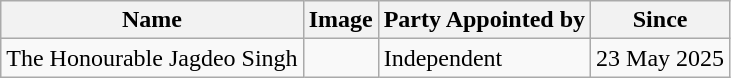<table class="wikitable">
<tr>
<th>Name</th>
<th>Image</th>
<th>Party Appointed by</th>
<th>Since</th>
</tr>
<tr>
<td>The Honourable Jagdeo Singh</td>
<td></td>
<td>Independent</td>
<td>23 May 2025</td>
</tr>
</table>
